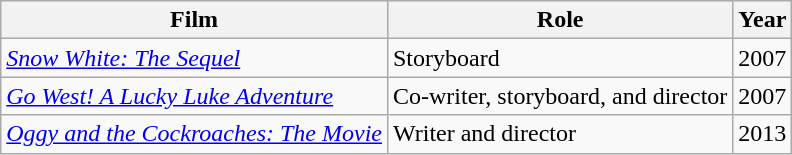<table class="wikitable">
<tr>
<th>Film</th>
<th>Role</th>
<th>Year</th>
</tr>
<tr>
<td><em><a href='#'>Snow White: The Sequel</a></em></td>
<td>Storyboard</td>
<td>2007</td>
</tr>
<tr>
<td><em><a href='#'>Go West! A Lucky Luke Adventure</a></em></td>
<td>Co-writer, storyboard, and director</td>
<td>2007</td>
</tr>
<tr>
<td><em><a href='#'>Oggy and the Cockroaches: The Movie</a></em></td>
<td>Writer and director</td>
<td>2013</td>
</tr>
</table>
